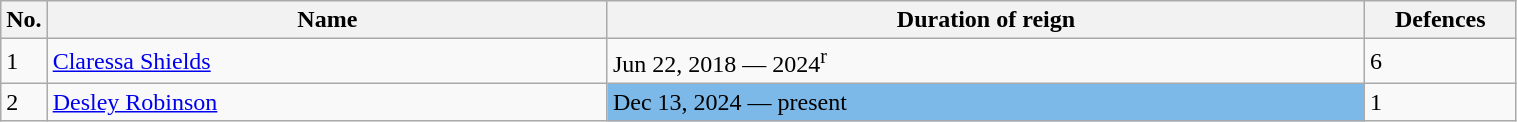<table class="wikitable" width=80%>
<tr>
<th width=3%>No.</th>
<th width=37%>Name</th>
<th width=50%>Duration of reign</th>
<th width=10%>Defences</th>
</tr>
<tr>
<td>1</td>
<td align=left> <a href='#'>Claressa Shields</a></td>
<td>Jun 22, 2018 — 2024<sup>r</sup></td>
<td>6</td>
</tr>
<tr>
<td>2</td>
<td align=left> <a href='#'>Desley Robinson</a></td>
<td style="background:#7CB9E8;" width=5px>Dec 13, 2024 — present</td>
<td>1</td>
</tr>
</table>
